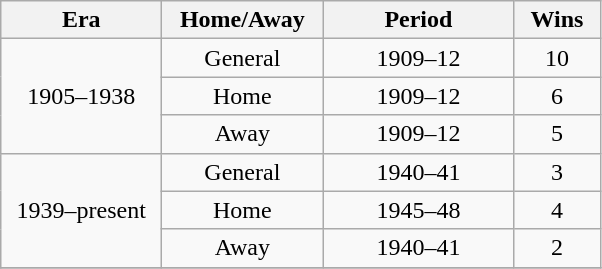<table class="wikitable sortable" style="text-align:center">
<tr>
<th width=100px>Era</th>
<th width=100px>Home/Away</th>
<th width=120px>Period</th>
<th width=50px>Wins</th>
</tr>
<tr>
<td rowspan=3>1905–1938</td>
<td>General</td>
<td>1909–12</td>
<td>10</td>
</tr>
<tr>
<td>Home</td>
<td>1909–12</td>
<td>6</td>
</tr>
<tr>
<td>Away</td>
<td>1909–12</td>
<td>5</td>
</tr>
<tr>
<td rowspan=3>1939–present</td>
<td>General</td>
<td>1940–41</td>
<td>3</td>
</tr>
<tr>
<td>Home</td>
<td>1945–48</td>
<td>4</td>
</tr>
<tr>
<td>Away</td>
<td>1940–41</td>
<td>2</td>
</tr>
<tr>
</tr>
</table>
